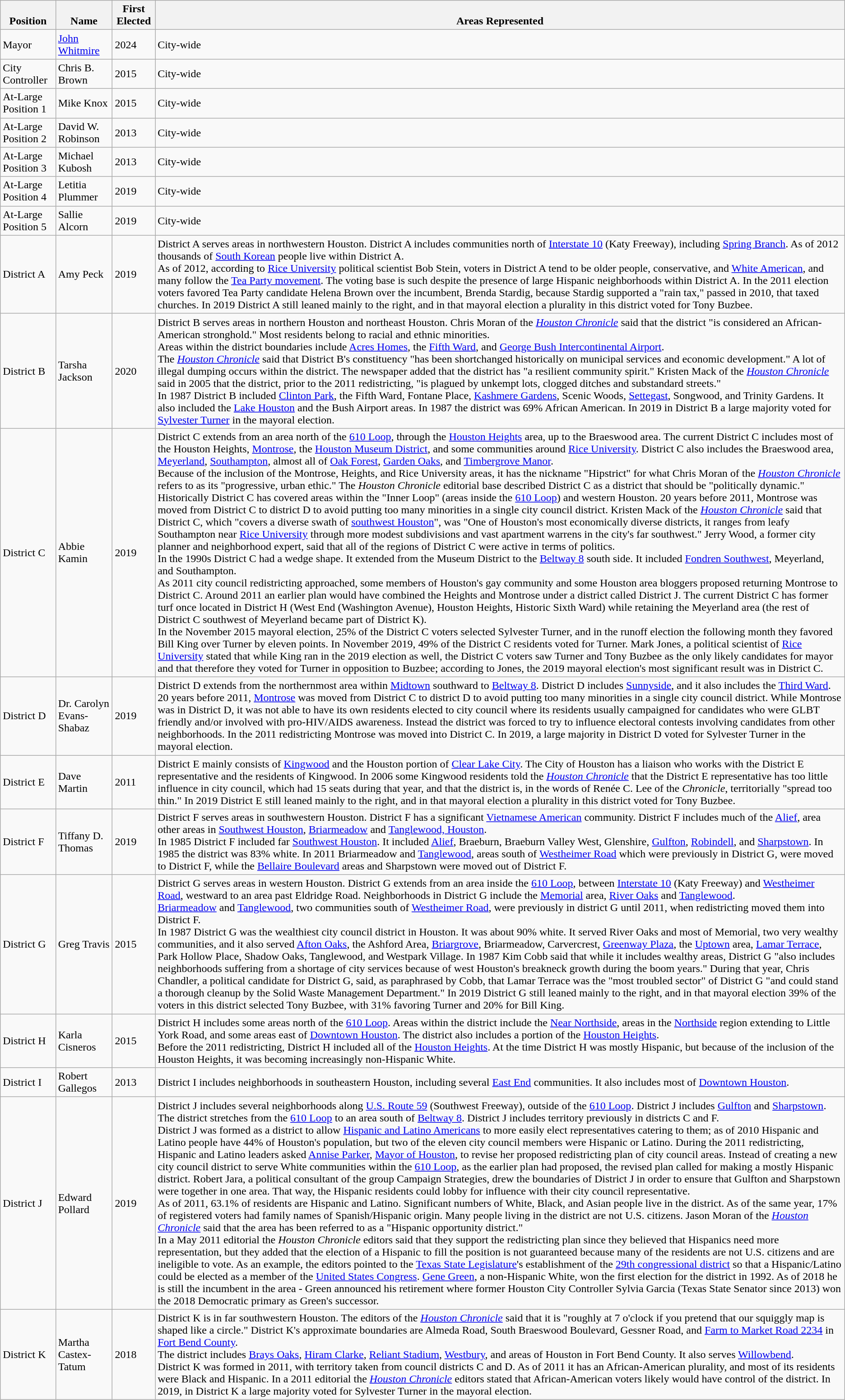<table class=wikitable>
<tr>
<th align=center valign=bottom><strong>Position</strong></th>
<th align=center valign=bottom><strong>Name</strong></th>
<th align=center valign=bottom><strong>First Elected</strong></th>
<th align=center valign=bottom><strong>Areas Represented</strong><br>
</th>
</tr>
<tr>
<td>Mayor</td>
<td><a href='#'>John Whitmire</a></td>
<td>2024</td>
<td>City-wide</td>
</tr>
<tr>
<td>City Controller</td>
<td>Chris B. Brown</td>
<td>2015</td>
<td>City-wide</td>
</tr>
<tr>
<td>At-Large Position 1</td>
<td>Mike Knox</td>
<td>2015</td>
<td>City-wide</td>
</tr>
<tr>
<td>At-Large Position 2</td>
<td>David W. Robinson</td>
<td>2013</td>
<td>City-wide</td>
</tr>
<tr>
<td>At-Large Position 3</td>
<td>Michael Kubosh</td>
<td>2013</td>
<td>City-wide</td>
</tr>
<tr>
<td>At-Large Position 4</td>
<td>Letitia Plummer</td>
<td>2019</td>
<td>City-wide</td>
</tr>
<tr>
<td>At-Large Position 5</td>
<td>Sallie Alcorn</td>
<td>2019</td>
<td>City-wide</td>
</tr>
<tr>
<td>District A</td>
<td>Amy Peck</td>
<td>2019</td>
<td>District A serves areas in northwestern Houston. District A includes communities north of <a href='#'>Interstate 10</a> (Katy Freeway), including <a href='#'>Spring Branch</a>. As of 2012 thousands of <a href='#'>South Korean</a> people live within District A.<br>As of 2012, according to <a href='#'>Rice University</a> political scientist Bob Stein, voters in District A tend to be older people, conservative, and <a href='#'>White American</a>, and many follow the <a href='#'>Tea Party movement</a>. The voting base is such despite the presence of large Hispanic neighborhoods within District A. In the 2011 election voters favored Tea Party candidate Helena Brown over the incumbent, Brenda Stardig, because Stardig supported a "rain tax," passed in 2010, that taxed churches. In 2019 District A still leaned mainly to the right, and in that mayoral election a plurality in this district voted for Tony Buzbee.</td>
</tr>
<tr>
<td>District B</td>
<td>Tarsha Jackson</td>
<td>2020</td>
<td>District B serves areas in northern Houston and northeast Houston. Chris Moran of the <em><a href='#'>Houston Chronicle</a></em> said that the district "is considered an African-American stronghold." Most residents belong to racial and ethnic minorities.<br>Areas within the district boundaries include <a href='#'>Acres Homes</a>, the <a href='#'>Fifth Ward</a>, and <a href='#'>George Bush Intercontinental Airport</a>.<br>The <em><a href='#'>Houston Chronicle</a></em> said that District B's constituency "has been shortchanged historically on municipal services and economic development." A lot of illegal dumping occurs within the district. The newspaper added that the district has "a resilient community spirit." Kristen Mack of the <em><a href='#'>Houston Chronicle</a></em> said in 2005 that the district, prior to the 2011 redistricting, "is plagued by unkempt lots, clogged ditches and substandard streets."<br>In 1987 District B included <a href='#'>Clinton Park</a>, the Fifth Ward, Fontane Place, <a href='#'>Kashmere Gardens</a>, Scenic Woods, <a href='#'>Settegast</a>, Songwood, and Trinity Gardens. It also included the <a href='#'>Lake Houston</a> and the Bush Airport areas. In 1987 the district was 69% African American. In 2019 in District B a large majority voted for <a href='#'>Sylvester Turner</a> in the mayoral election.</td>
</tr>
<tr>
<td>District C</td>
<td>Abbie Kamin</td>
<td>2019</td>
<td>District C extends from an area north of the <a href='#'>610 Loop</a>, through the <a href='#'>Houston Heights</a> area, up to the Braeswood area. The current District C includes most of the Houston Heights, <a href='#'>Montrose</a>, the <a href='#'>Houston Museum District</a>, and some communities around <a href='#'>Rice University</a>. District C also includes the Braeswood area, <a href='#'>Meyerland</a>, <a href='#'>Southampton</a>, almost all of <a href='#'>Oak Forest</a>, <a href='#'>Garden Oaks</a>, and <a href='#'>Timbergrove Manor</a>.<br>Because of the inclusion of the Montrose, Heights, and Rice University areas, it has the nickname "Hipstrict" for what Chris Moran of the <em><a href='#'>Houston Chronicle</a></em> refers to as its "progressive, urban ethic." The <em>Houston Chronicle</em> editorial base described District C as a district that should be "politically dynamic."<br>Historically District C has covered areas within the "Inner Loop" (areas inside the <a href='#'>610 Loop</a>) and western Houston. 20 years before 2011, Montrose was moved from District C to district D to avoid putting too many minorities in a single city council district. Kristen Mack of the <em><a href='#'>Houston Chronicle</a></em> said that District C, which "covers a diverse swath of <a href='#'>southwest Houston</a>", was "One of Houston's most economically diverse districts, it ranges from leafy Southampton near <a href='#'>Rice University</a> through more modest subdivisions and vast apartment warrens in the city's far southwest." Jerry Wood, a former city planner and neighborhood expert, said that all of the regions of District C were active in terms of politics.<br>In the 1990s District C had a wedge shape. It extended from the Museum District to the <a href='#'>Beltway 8</a> south side. It included <a href='#'>Fondren Southwest</a>, Meyerland, and Southampton.<br>As 2011 city council redistricting approached, some members of Houston's gay community and some Houston area bloggers proposed returning Montrose to District C. Around 2011 an earlier plan would have combined the Heights and Montrose under a district called District J. The current District C has former turf once located in District H (West End (Washington Avenue), Houston Heights, Historic Sixth Ward) while retaining the Meyerland area (the rest of District C southwest of Meyerland became part of District K).<br>In the November 2015 mayoral election, 25% of the District C voters selected Sylvester Turner, and in the runoff election the following month they favored Bill King over Turner by eleven points. In November 2019, 49% of the District C residents voted for Turner. Mark Jones, a political scientist of <a href='#'>Rice University</a> stated that while King ran in the 2019 election as well, the District C voters saw Turner and Tony Buzbee as the only likely candidates for mayor and that therefore they voted for Turner in opposition to Buzbee; according to Jones, the 2019 mayoral election's most significant result was in District C.</td>
</tr>
<tr>
<td>District D</td>
<td>Dr. Carolyn Evans-Shabaz</td>
<td>2019</td>
<td>District D extends from the northernmost area within <a href='#'>Midtown</a> southward to <a href='#'>Beltway 8</a>. District D includes <a href='#'>Sunnyside</a>, and it also includes the <a href='#'>Third Ward</a>.<br>20 years before 2011, <a href='#'>Montrose</a> was moved from District C to district D to avoid putting too many minorities in a single city council district. While Montrose was in District D, it was not able to have its own residents elected to city council where its residents usually campaigned for candidates who were GLBT friendly and/or involved with pro-HIV/AIDS awareness. Instead the district was forced to try to influence electoral contests involving candidates from other neighborhoods. In the 2011 redistricting Montrose was moved into District C. In 2019, a large majority in District D voted for Sylvester Turner in the mayoral election.</td>
</tr>
<tr>
<td>District E</td>
<td>Dave Martin</td>
<td>2011</td>
<td>District E mainly consists of <a href='#'>Kingwood</a> and the Houston portion of <a href='#'>Clear Lake City</a>. The City of Houston has a liaison who works with the District E representative and the residents of Kingwood. In 2006 some Kingwood residents told the <em><a href='#'>Houston Chronicle</a></em> that the District E representative has too little influence in city council, which had 15 seats during that year, and that the district is, in the words of Renée C. Lee of the <em>Chronicle</em>, territorially "spread too thin." In 2019 District E still leaned mainly to the right, and in that mayoral election a plurality in this district voted for Tony Buzbee.</td>
</tr>
<tr>
<td>District F</td>
<td>Tiffany D. Thomas</td>
<td>2019</td>
<td>District F serves areas in southwestern Houston. District F has a significant <a href='#'>Vietnamese American</a> community. District F includes much of the <a href='#'>Alief</a>, area other areas in <a href='#'>Southwest Houston</a>, <a href='#'>Briarmeadow</a> and <a href='#'>Tanglewood, Houston</a>.<br>In 1985 District F included far <a href='#'>Southwest Houston</a>. It included <a href='#'>Alief</a>, Braeburn, Braeburn Valley West, Glenshire, <a href='#'>Gulfton</a>, <a href='#'>Robindell</a>, and <a href='#'>Sharpstown</a>. In 1985 the district was 83% white. In 2011 Briarmeadow and <a href='#'>Tanglewood</a>, areas south of <a href='#'>Westheimer Road</a> which were previously in District G, were moved to District F, while the <a href='#'>Bellaire Boulevard</a> areas and Sharpstown were moved out of District F.</td>
</tr>
<tr>
<td>District G</td>
<td>Greg Travis</td>
<td>2015</td>
<td>District G serves areas in western Houston. District G extends from an area inside the <a href='#'>610 Loop</a>, between <a href='#'>Interstate 10</a> (Katy Freeway) and <a href='#'>Westheimer Road</a>, westward to an area past Eldridge Road. Neighborhoods in District G include the <a href='#'>Memorial</a> area, <a href='#'>River Oaks</a> and <a href='#'>Tanglewood</a>.<br><a href='#'>Briarmeadow</a> and <a href='#'>Tanglewood</a>, two communities south of <a href='#'>Westheimer Road</a>, were previously in district G until 2011, when redistricting moved them into District F.<br>In 1987 District G was the wealthiest city council district in Houston. It was about 90% white. It served River Oaks and most of Memorial, two very wealthy communities, and it also served <a href='#'>Afton Oaks</a>, the Ashford Area, <a href='#'>Briargrove</a>, Briarmeadow, Carvercrest, <a href='#'>Greenway Plaza</a>, the <a href='#'>Uptown</a> area, <a href='#'>Lamar Terrace</a>, Park Hollow Place, Shadow Oaks, Tanglewood, and Westpark Village. In 1987 Kim Cobb said that while it includes wealthy areas, District G "also includes neighborhoods suffering from a shortage of city services because of west Houston's breakneck growth during the boom years." During that year, Chris Chandler, a political candidate for District G, said, as paraphrased by Cobb, that Lamar Terrace was the "most troubled sector" of District G "and could stand a thorough cleanup by the Solid Waste Management Department." In 2019 District G still leaned mainly to the right, and in that mayoral election 39% of the voters in this district selected Tony Buzbee, with 31% favoring Turner and 20% for Bill King.</td>
</tr>
<tr>
<td>District H</td>
<td>Karla Cisneros</td>
<td>2015</td>
<td>District H includes some areas north of the <a href='#'>610 Loop</a>. Areas within the district include the <a href='#'>Near Northside</a>, areas in the <a href='#'>Northside</a> region extending to Little York Road, and some areas east of <a href='#'>Downtown Houston</a>. The district also includes a portion of the <a href='#'>Houston Heights</a>.<br>Before the 2011 redistricting, District H included all of the <a href='#'>Houston Heights</a>. At the time District H was mostly Hispanic, but because of the inclusion of the Houston Heights, it was becoming increasingly non-Hispanic White.</td>
</tr>
<tr>
<td>District I</td>
<td>Robert Gallegos</td>
<td>2013</td>
<td>District I includes neighborhoods in southeastern Houston, including several <a href='#'>East End</a> communities. It also includes most of <a href='#'>Downtown Houston</a>.</td>
</tr>
<tr>
<td>District J</td>
<td>Edward Pollard</td>
<td>2019</td>
<td>District J includes several neighborhoods along <a href='#'>U.S. Route 59</a> (Southwest Freeway), outside of the <a href='#'>610 Loop</a>. District J includes <a href='#'>Gulfton</a> and <a href='#'>Sharpstown</a>. The district stretches from the <a href='#'>610 Loop</a> to an area south of <a href='#'>Beltway 8</a>. District J includes territory previously in districts C and F.<br>District J was formed as a district to allow <a href='#'>Hispanic and Latino Americans</a> to more easily elect representatives catering to them; as of 2010 Hispanic and Latino people have 44% of Houston's population, but two of the eleven city council members were Hispanic or Latino. During the 2011 redistricting, Hispanic and Latino leaders asked <a href='#'>Annise Parker</a>, <a href='#'>Mayor of Houston</a>, to revise her proposed redistricting plan of city council areas. Instead of creating a new city council district to serve White communities within the <a href='#'>610 Loop</a>, as the earlier plan had proposed, the revised plan called for making a mostly Hispanic district. Robert Jara, a political consultant of the group Campaign Strategies, drew the boundaries of District J in order to ensure that Gulfton and Sharpstown were together in one area. That way, the Hispanic residents could lobby for influence with their city council representative.<br>As of 2011, 63.1% of residents are Hispanic and Latino. Significant numbers of White, Black, and Asian people live in the district. As of the same year, 17% of registered voters had family names of Spanish/Hispanic origin. Many people living in the district are not U.S. citizens. Jason Moran of the <em><a href='#'>Houston Chronicle</a></em> said that the area has been referred to as a "Hispanic opportunity district."<br>In a May 2011 editorial the <em>Houston Chronicle</em> editors said that they support the redistricting plan since they believed that Hispanics need more representation, but they added that the election of a Hispanic to fill the position is not guaranteed because many of the residents are not U.S. citizens and are ineligible to vote. As an example, the editors pointed to the <a href='#'>Texas State Legislature</a>'s establishment of the <a href='#'>29th congressional district</a> so that a Hispanic/Latino could be elected as a member of the <a href='#'>United States Congress</a>. <a href='#'>Gene Green</a>, a non-Hispanic White, won the first election for the district in 1992. As of 2018 he is still the incumbent in the area - Green announced his retirement where former Houston City Controller Sylvia Garcia (Texas State Senator since 2013) won the 2018 Democratic primary as Green's successor.</td>
</tr>
<tr>
<td>District K</td>
<td>Martha Castex-Tatum</td>
<td>2018</td>
<td>District K is in far southwestern Houston. The editors of the <em><a href='#'>Houston Chronicle</a></em> said that it is "roughly at 7 o'clock if you pretend that our squiggly map is shaped like a circle." District K's approximate boundaries are Almeda Road, South Braeswood Boulevard, Gessner Road, and <a href='#'>Farm to Market Road 2234</a> in <a href='#'>Fort Bend County</a>.<br>The district includes <a href='#'>Brays Oaks</a>, <a href='#'>Hiram Clarke</a>, <a href='#'>Reliant Stadium</a>, <a href='#'>Westbury</a>, and areas of Houston in Fort Bend County. It also serves <a href='#'>Willowbend</a>.<br>District K was formed in 2011, with territory taken from council districts C and D. As of 2011 it has an African-American plurality, and most of its residents were Black and Hispanic. In a 2011 editorial the <em><a href='#'>Houston Chronicle</a></em> editors stated that African-American voters likely would have control of the district. In 2019, in District K a large majority voted for Sylvester Turner in the mayoral election.</td>
</tr>
</table>
